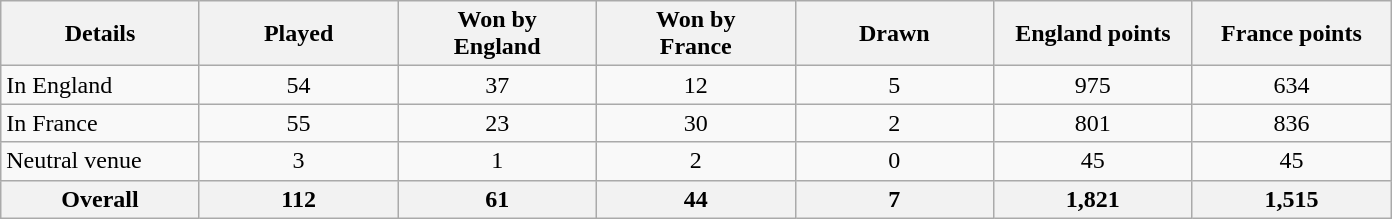<table class="wikitable sortable">
<tr>
<th width="125">Details</th>
<th width="125">Played</th>
<th width="125">Won by<br>England</th>
<th width="125">Won by<br>France</th>
<th width="125">Drawn</th>
<th width="125">England points</th>
<th width="125">France points</th>
</tr>
<tr>
<td>In England</td>
<td align=center>54</td>
<td align=center>37</td>
<td align=center>12</td>
<td align=center>5</td>
<td align=center>975</td>
<td align=center>634</td>
</tr>
<tr>
<td>In France</td>
<td align=center>55</td>
<td align=center>23</td>
<td align=center>30</td>
<td align=center>2</td>
<td align=center>801</td>
<td align=center>836</td>
</tr>
<tr>
<td>Neutral venue</td>
<td align=center>3</td>
<td align=center>1</td>
<td align=center>2</td>
<td align=center>0</td>
<td align=center>45</td>
<td align=center>45</td>
</tr>
<tr class="sortbottom">
<th align=center>Overall</th>
<th align=center>112</th>
<th align=center>61</th>
<th align=center>44</th>
<th align=center>7</th>
<th align=center>1,821</th>
<th align=center>1,515</th>
</tr>
</table>
